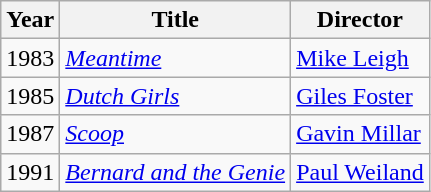<table class="wikitable">
<tr>
<th>Year</th>
<th>Title</th>
<th>Director</th>
</tr>
<tr>
<td>1983</td>
<td><em><a href='#'>Meantime</a></em></td>
<td><a href='#'>Mike Leigh</a></td>
</tr>
<tr>
<td>1985</td>
<td><em><a href='#'>Dutch Girls</a></em></td>
<td><a href='#'>Giles Foster</a></td>
</tr>
<tr>
<td>1987</td>
<td><em><a href='#'>Scoop</a></em></td>
<td><a href='#'>Gavin Millar</a></td>
</tr>
<tr>
<td>1991</td>
<td><em><a href='#'>Bernard and the Genie</a></em></td>
<td><a href='#'>Paul Weiland</a></td>
</tr>
</table>
